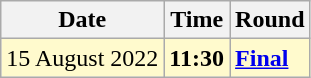<table class="wikitable">
<tr>
<th>Date</th>
<th>Time</th>
<th>Round</th>
</tr>
<tr style=background:lemonchiffon>
<td>15 August 2022</td>
<td><strong>11:30</strong></td>
<td><strong><a href='#'>Final</a></strong></td>
</tr>
</table>
